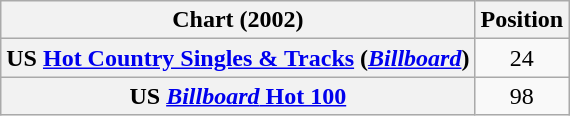<table class="wikitable sortable plainrowheaders">
<tr>
<th scope="col">Chart (2002)</th>
<th scope="col">Position</th>
</tr>
<tr>
<th scope="row">US <a href='#'>Hot Country Singles & Tracks</a> (<em><a href='#'>Billboard</a></em>)</th>
<td align="center">24</td>
</tr>
<tr>
<th scope="row">US <a href='#'><em>Billboard</em> Hot 100</a></th>
<td align="center">98</td>
</tr>
</table>
